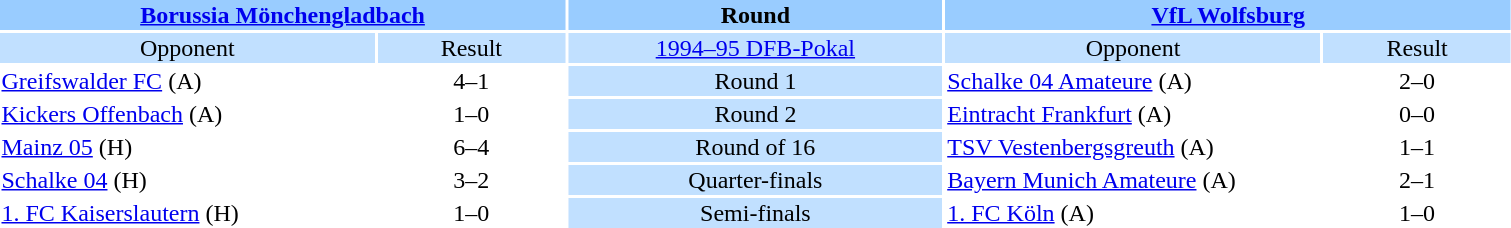<table style="width:80%; text-align:center;">
<tr style="vertical-align:top; background:#99CCFF;">
<th colspan="2"><a href='#'>Borussia Mönchengladbach</a></th>
<th style="width:20%">Round</th>
<th colspan="2"><a href='#'>VfL Wolfsburg</a></th>
</tr>
<tr style="vertical-align:top; background:#C1E0FF;">
<td style="width:20%">Opponent</td>
<td style="width:10%">Result</td>
<td><a href='#'>1994–95 DFB-Pokal</a></td>
<td style="width:20%">Opponent</td>
<td style="width:10%">Result</td>
</tr>
<tr>
<td align="left"><a href='#'>Greifswalder FC</a> (A)</td>
<td>4–1</td>
<td style="background:#C1E0FF;">Round 1</td>
<td align="left"><a href='#'>Schalke 04 Amateure</a> (A)</td>
<td>2–0</td>
</tr>
<tr>
<td align="left"><a href='#'>Kickers Offenbach</a> (A)</td>
<td>1–0</td>
<td style="background:#C1E0FF;">Round 2</td>
<td align="left"><a href='#'>Eintracht Frankfurt</a> (A)</td>
<td>0–0  </td>
</tr>
<tr>
<td align="left"><a href='#'>Mainz 05</a> (H)</td>
<td>6–4</td>
<td style="background:#C1E0FF;">Round of 16</td>
<td align="left"><a href='#'>TSV Vestenbergsgreuth</a> (A)</td>
<td>1–1  </td>
</tr>
<tr>
<td align="left"><a href='#'>Schalke 04</a> (H)</td>
<td>3–2</td>
<td style="background:#C1E0FF;">Quarter-finals</td>
<td align="left"><a href='#'>Bayern Munich Amateure</a> (A)</td>
<td>2–1</td>
</tr>
<tr>
<td align="left"><a href='#'>1. FC Kaiserslautern</a> (H)</td>
<td>1–0 </td>
<td style="background:#C1E0FF;">Semi-finals</td>
<td align="left"><a href='#'>1. FC Köln</a> (A)</td>
<td>1–0</td>
</tr>
</table>
